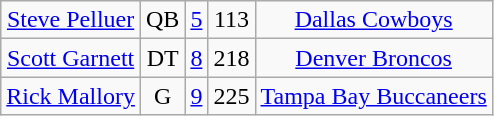<table class=wikitable style="text-align:center">
<tr>
<td><a href='#'>Steve Pelluer</a></td>
<td>QB</td>
<td><a href='#'>5</a></td>
<td>113</td>
<td><a href='#'>Dallas Cowboys</a></td>
</tr>
<tr>
<td><a href='#'>Scott Garnett</a></td>
<td>DT</td>
<td><a href='#'>8</a></td>
<td>218</td>
<td><a href='#'>Denver Broncos</a></td>
</tr>
<tr>
<td><a href='#'>Rick Mallory</a></td>
<td>G</td>
<td><a href='#'>9</a></td>
<td>225</td>
<td><a href='#'>Tampa Bay Buccaneers</a></td>
</tr>
</table>
